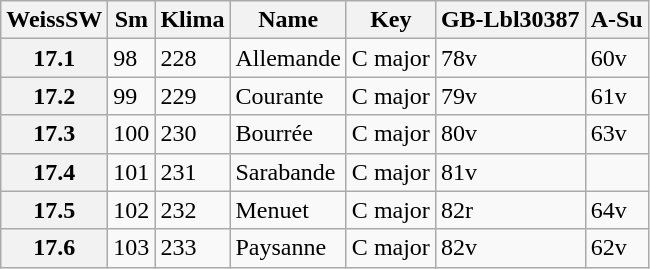<table border="1" class="wikitable sortable">
<tr>
<th data-sort-type="number">WeissSW</th>
<th>Sm</th>
<th>Klima</th>
<th class="unsortable">Name</th>
<th class="unsortable">Key</th>
<th>GB-Lbl30387</th>
<th>A-Su</th>
</tr>
<tr>
<th data-sort-value="1">17.1</th>
<td>98</td>
<td>228</td>
<td>Allemande</td>
<td>C major</td>
<td>78v</td>
<td>60v</td>
</tr>
<tr>
<th data-sort-value="2">17.2</th>
<td>99</td>
<td>229</td>
<td>Courante</td>
<td>C major</td>
<td>79v</td>
<td>61v</td>
</tr>
<tr>
<th data-sort-value="3">17.3</th>
<td>100</td>
<td>230</td>
<td>Bourrée</td>
<td>C major</td>
<td>80v</td>
<td>63v</td>
</tr>
<tr>
<th data-sort-value="4">17.4</th>
<td>101</td>
<td>231</td>
<td>Sarabande</td>
<td>C major</td>
<td>81v</td>
<td></td>
</tr>
<tr>
<th data-sort-value="5">17.5</th>
<td>102</td>
<td>232</td>
<td>Menuet</td>
<td>C major</td>
<td>82r</td>
<td>64v</td>
</tr>
<tr>
<th data-sort-value="6">17.6</th>
<td>103</td>
<td>233</td>
<td>Paysanne</td>
<td>C major</td>
<td>82v</td>
<td>62v</td>
</tr>
</table>
